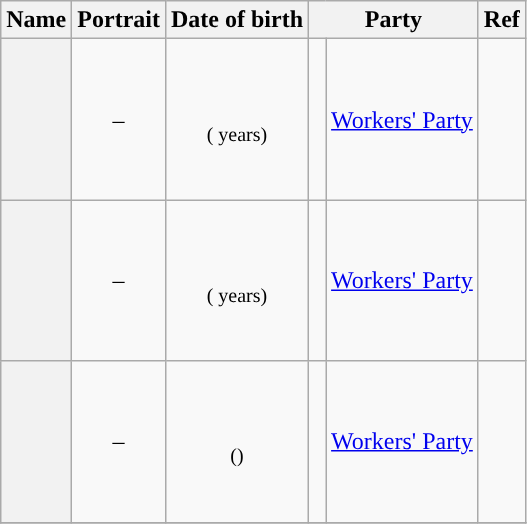<table class="wikitable plainrowheaders sortable">
<tr align="center">
<th scope=col>Name</th>
<th scope="col" class="unsortable">Portrait</th>
<th scope=col>Date of birth<br></th>
<th scope=col colspan="2">Party</th>
<th scope=col class="unsortable">Ref</th>
</tr>
<tr align="center">
<th scope="row" style="text-align:center"> </th>
<td height=100px>–</td>
<td><br><small>( years)</small></td>
<td width="4px"></td>
<td><a href='#'>Workers' Party</a></td>
<td></td>
</tr>
<tr align="center">
<th scope="row" style="text-align:center"></th>
<td height=100px>–</td>
<td><br><small>( years)</small></td>
<td width="4px"></td>
<td><a href='#'>Workers' Party</a></td>
<td></td>
</tr>
<tr align="center">
<th scope="row" style="text-align:center"></th>
<td height=100px>–</td>
<td><br><small>()</small></td>
<td width="4px"></td>
<td><a href='#'>Workers' Party</a></td>
<td></td>
</tr>
<tr>
</tr>
</table>
